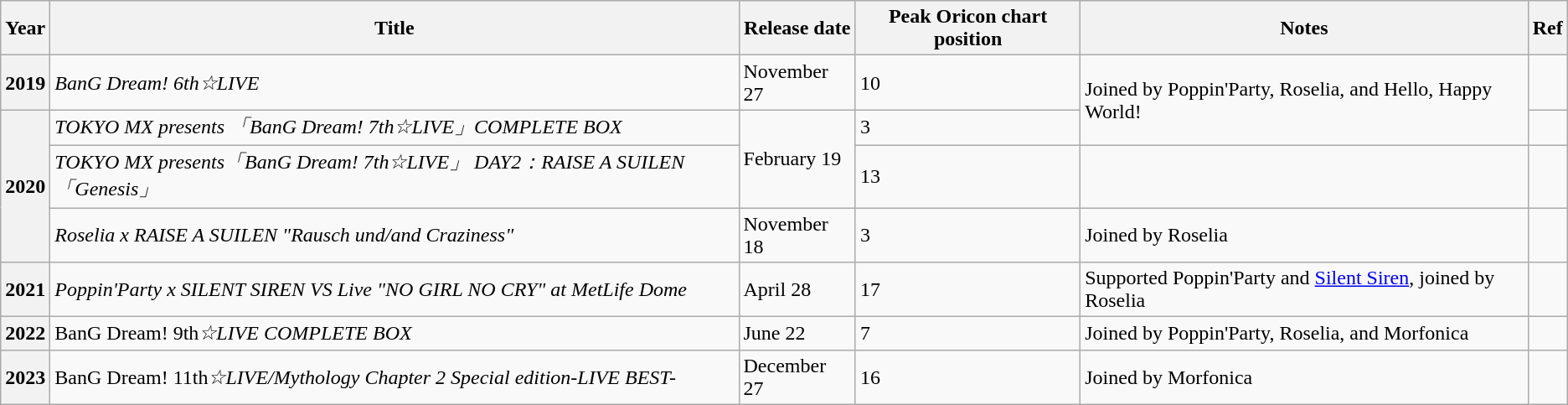<table class="wikitable" text-align: center>
<tr>
<th>Year</th>
<th>Title</th>
<th>Release date</th>
<th>Peak Oricon chart position</th>
<th>Notes</th>
<th>Ref</th>
</tr>
<tr>
<th>2019</th>
<td><em>BanG Dream! 6th☆LIVE</em></td>
<td>November 27</td>
<td>10</td>
<td rowspan=2>Joined by Poppin'Party, Roselia, and Hello, Happy World!</td>
<td></td>
</tr>
<tr>
<th rowspan=3>2020</th>
<td><em>TOKYO MX presents 「BanG Dream! 7th☆LIVE」COMPLETE BOX</em></td>
<td rowspan=2>February 19</td>
<td>3</td>
<td></td>
</tr>
<tr>
<td><em>TOKYO MX presents「BanG Dream! 7th☆LIVE」 DAY2：RAISE A SUILEN「Genesis」</em></td>
<td>13</td>
<td></td>
<td></td>
</tr>
<tr>
<td><em>Roselia x RAISE A SUILEN "Rausch und/and Craziness"</em></td>
<td>November 18</td>
<td>3</td>
<td>Joined by Roselia</td>
<td></td>
</tr>
<tr>
<th>2021</th>
<td><em>Poppin'Party x SILENT SIREN VS Live "NO GIRL NO CRY" at MetLife Dome</em></td>
<td>April 28</td>
<td>17</td>
<td>Supported Poppin'Party and <a href='#'>Silent Siren</a>, joined by Roselia</td>
<td></td>
</tr>
<tr>
<th>2022</th>
<td>BanG Dream! 9th<em>☆LIVE COMPLETE BOX</em></td>
<td>June 22</td>
<td>7</td>
<td>Joined by Poppin'Party, Roselia, and Morfonica</td>
<td></td>
</tr>
<tr>
<th>2023</th>
<td>BanG Dream! 11th<em>☆LIVE/Mythology Chapter 2 Special edition-LIVE BEST-</em></td>
<td>December 27</td>
<td>16</td>
<td>Joined by Morfonica</td>
<td></td>
</tr>
</table>
